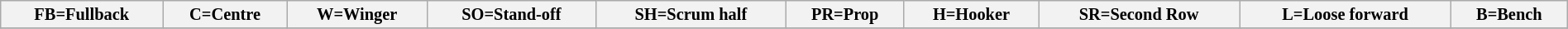<table class="wikitable" style="font-size:85%;" width="100%">
<tr>
<th>FB=Fullback</th>
<th>C=Centre</th>
<th>W=Winger</th>
<th>SO=Stand-off</th>
<th>SH=Scrum half</th>
<th>PR=Prop</th>
<th>H=Hooker</th>
<th>SR=Second Row</th>
<th>L=Loose forward</th>
<th>B=Bench</th>
</tr>
<tr>
</tr>
</table>
